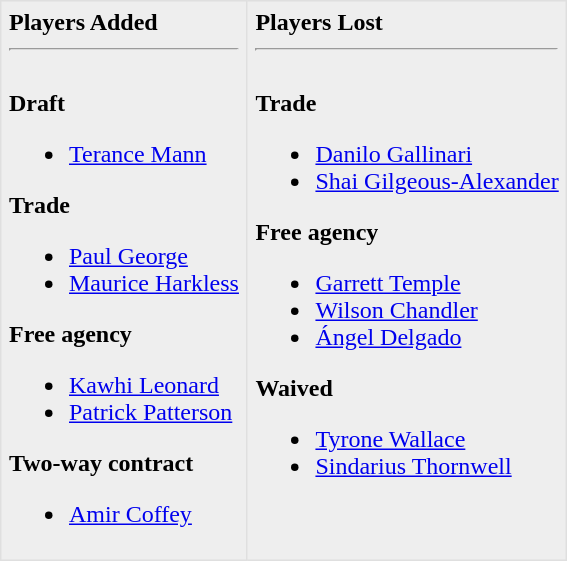<table border=1 style="border-collapse:collapse; background-color:#eeeeee" bordercolor="#DFDFDF" cellpadding="5">
<tr>
<td valign="top"><strong>Players Added</strong> <hr><br><strong>Draft</strong><ul><li><a href='#'>Terance Mann</a></li></ul><strong>Trade</strong><ul><li><a href='#'>Paul George</a></li><li><a href='#'>Maurice Harkless</a></li></ul><strong>Free agency</strong><ul><li><a href='#'>Kawhi Leonard</a></li><li><a href='#'>Patrick Patterson</a></li></ul><strong>Two-way contract</strong><ul><li><a href='#'>Amir Coffey</a></li></ul></td>
<td valign="top"><strong>Players Lost</strong> <hr><br><strong>Trade</strong><ul><li><a href='#'>Danilo Gallinari</a></li><li><a href='#'>Shai Gilgeous-Alexander</a></li></ul><strong>Free agency</strong><ul><li><a href='#'>Garrett Temple</a></li><li><a href='#'>Wilson Chandler</a></li><li><a href='#'>Ángel Delgado</a></li></ul><strong>Waived</strong><ul><li><a href='#'>Tyrone Wallace</a></li><li><a href='#'>Sindarius Thornwell</a></li></ul></td>
</tr>
</table>
